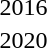<table>
<tr>
<td>2016<br></td>
<td></td>
<td></td>
<td></td>
</tr>
<tr>
<td>2020<br></td>
<td></td>
<td></td>
<td></td>
</tr>
</table>
